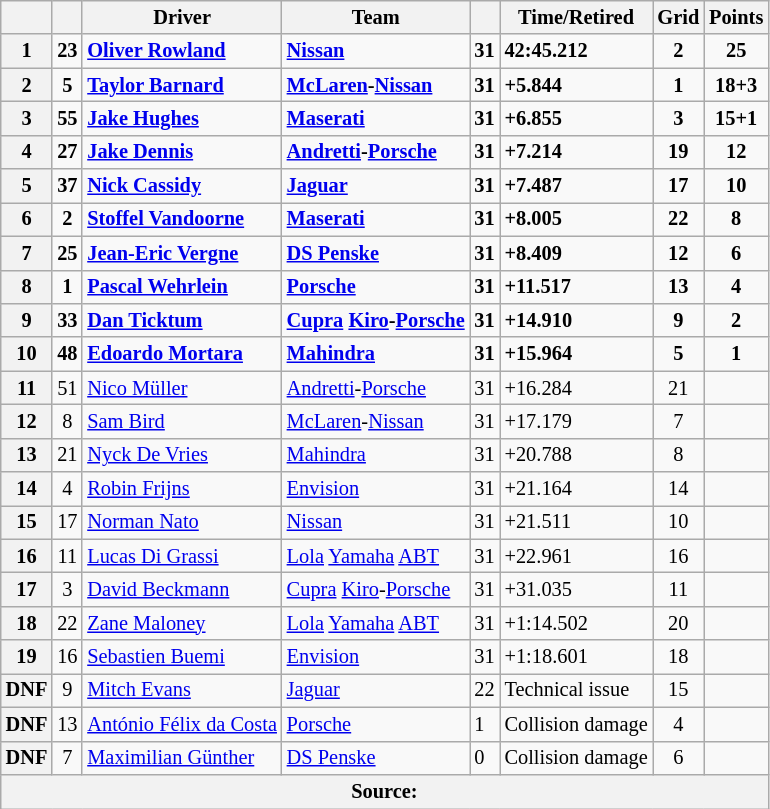<table class="wikitable sortable" style="font-size: 85%">
<tr>
<th scope="col"></th>
<th scope="col"></th>
<th scope="col">Driver</th>
<th scope="col">Team</th>
<th></th>
<th>Time/Retired</th>
<th>Grid</th>
<th>Points</th>
</tr>
<tr>
<th scope="row">1</th>
<td align="center"><strong>23</strong></td>
<td data-sort-value=""><strong> <a href='#'>Oliver Rowland</a></strong></td>
<td><strong><a href='#'>Nissan</a></strong></td>
<td><strong>31</strong></td>
<td><strong>42:45.212</strong></td>
<td align="center"><strong>2</strong></td>
<td align="center"><strong>25</strong></td>
</tr>
<tr>
<th scope="row">2</th>
<td align="center"><strong>5</strong></td>
<td data-sort-value=""><strong> <a href='#'>Taylor Barnard</a></strong></td>
<td><strong><a href='#'>McLaren</a>-<a href='#'>Nissan</a></strong></td>
<td><strong>31</strong></td>
<td><strong>+5.844</strong></td>
<td align="center"><strong>1</strong></td>
<td align="center"><strong>18+3</strong></td>
</tr>
<tr>
<th scope="row">3</th>
<td align="center"><strong>55</strong></td>
<td data-sort-value=""><strong> <a href='#'>Jake Hughes</a></strong></td>
<td><a href='#'><strong>Maserati</strong></a></td>
<td><strong>31</strong></td>
<td><strong>+6.855</strong></td>
<td align="center"><strong>3</strong></td>
<td align="center"><strong>15+1</strong></td>
</tr>
<tr>
<th scope="row">4</th>
<td align="center"><strong>27</strong></td>
<td data-sort-value=""><strong> <a href='#'>Jake Dennis</a></strong></td>
<td><strong><a href='#'>Andretti</a>-<a href='#'>Porsche</a></strong></td>
<td><strong>31</strong></td>
<td><strong>+7.214</strong></td>
<td align="center"><strong>19</strong></td>
<td align="center"><strong>12</strong></td>
</tr>
<tr>
<th scope="row">5</th>
<td align="center"><strong>37</strong></td>
<td data-sort-value=""><strong> <a href='#'>Nick Cassidy</a></strong></td>
<td><strong><a href='#'>Jaguar</a></strong></td>
<td><strong>31</strong></td>
<td><strong>+7.487</strong></td>
<td align="center"><strong>17</strong></td>
<td align="center"><strong>10</strong></td>
</tr>
<tr>
<th scope="row">6</th>
<td align="center"><strong>2</strong></td>
<td data-sort-value=""><strong> <a href='#'>Stoffel Vandoorne</a></strong></td>
<td><a href='#'><strong>Maserati</strong></a></td>
<td><strong>31</strong></td>
<td><strong>+8.005</strong></td>
<td align="center"><strong>22</strong></td>
<td align="center"><strong>8</strong></td>
</tr>
<tr>
<th scope="row">7</th>
<td align="center"><strong>25</strong></td>
<td data-sort-value=""><strong> <a href='#'>Jean-Eric Vergne</a></strong></td>
<td><strong><a href='#'>DS Penske</a></strong></td>
<td><strong>31</strong></td>
<td><strong>+8.409</strong></td>
<td align="center"><strong>12</strong></td>
<td align="center"><strong>6</strong></td>
</tr>
<tr>
<th scope="row">8</th>
<td align="center"><strong>1</strong></td>
<td data-sort-value=""><strong> <a href='#'>Pascal Wehrlein</a></strong></td>
<td><a href='#'><strong>Porsche</strong></a></td>
<td><strong>31</strong></td>
<td><strong>+11.517</strong></td>
<td align="center"><strong>13</strong></td>
<td align="center"><strong>4</strong></td>
</tr>
<tr>
<th scope="row">9</th>
<td align="center"><strong>33</strong></td>
<td data-sort-value=""><strong> <a href='#'>Dan Ticktum</a></strong></td>
<td><strong><a href='#'>Cupra</a> <a href='#'>Kiro</a>-<a href='#'>Porsche</a></strong></td>
<td><strong>31</strong></td>
<td><strong>+14.910</strong></td>
<td align="center"><strong>9</strong></td>
<td align="center"><strong>2</strong></td>
</tr>
<tr>
<th scope="row">10</th>
<td align="center"><strong>48</strong></td>
<td data-sort-value=""><strong> <a href='#'>Edoardo Mortara</a></strong></td>
<td><strong><a href='#'>Mahindra</a></strong></td>
<td><strong>31</strong></td>
<td><strong>+15.964</strong></td>
<td align="center"><strong>5</strong></td>
<td align="center"><strong>1</strong></td>
</tr>
<tr>
<th scope="row">11</th>
<td align="center">51</td>
<td data-sort-value=""> <a href='#'>Nico Müller</a></td>
<td><a href='#'>Andretti</a>-<a href='#'>Porsche</a></td>
<td>31</td>
<td>+16.284</td>
<td align="center">21</td>
<td></td>
</tr>
<tr>
<th scope="row">12</th>
<td align="center">8</td>
<td data-sort-value=""> <a href='#'>Sam Bird</a></td>
<td><a href='#'>McLaren</a>-<a href='#'>Nissan</a></td>
<td>31</td>
<td>+17.179</td>
<td align="center">7</td>
<td></td>
</tr>
<tr>
<th scope="row">13</th>
<td align="center">21</td>
<td data-sort-value=""> <a href='#'>Nyck De Vries</a></td>
<td><a href='#'>Mahindra</a></td>
<td>31</td>
<td>+20.788</td>
<td align="center">8</td>
<td></td>
</tr>
<tr>
<th scope="row">14</th>
<td align="center">4</td>
<td data-sort-value=""> <a href='#'>Robin Frijns</a></td>
<td><a href='#'>Envision</a></td>
<td>31</td>
<td>+21.164</td>
<td align="center">14</td>
<td></td>
</tr>
<tr>
<th scope="row">15</th>
<td align="center">17</td>
<td data-sort-value=""> <a href='#'>Norman Nato</a></td>
<td><a href='#'>Nissan</a></td>
<td>31</td>
<td>+21.511</td>
<td align="center">10</td>
<td></td>
</tr>
<tr>
<th scope="row">16</th>
<td align="center">11</td>
<td data-sort-value=""> <a href='#'>Lucas Di Grassi</a></td>
<td><a href='#'>Lola</a> <a href='#'>Yamaha</a> <a href='#'>ABT</a></td>
<td>31</td>
<td>+22.961</td>
<td align="center">16</td>
<td align="center"></td>
</tr>
<tr>
<th scope="row">17</th>
<td align="center">3</td>
<td data-sort-value=""> <a href='#'>David Beckmann</a></td>
<td><a href='#'>Cupra</a> <a href='#'>Kiro</a>-<a href='#'>Porsche</a></td>
<td>31</td>
<td>+31.035</td>
<td align="center">11</td>
<td align="center"></td>
</tr>
<tr>
<th scope="row">18</th>
<td align="center">22</td>
<td data-sort-value=""> <a href='#'>Zane Maloney</a></td>
<td><a href='#'>Lola</a> <a href='#'>Yamaha</a> <a href='#'>ABT</a></td>
<td>31</td>
<td>+1:14.502</td>
<td align="center">20</td>
<td align="center"></td>
</tr>
<tr>
<th scope="row">19</th>
<td align="center">16</td>
<td data-sort-value=""> <a href='#'>Sebastien Buemi</a></td>
<td><a href='#'>Envision</a></td>
<td>31</td>
<td>+1:18.601</td>
<td align="center">18</td>
<td align="center"></td>
</tr>
<tr>
<th scope="row">DNF</th>
<td align="center">9</td>
<td data-sort-value=""> <a href='#'>Mitch Evans</a></td>
<td><a href='#'>Jaguar</a></td>
<td>22</td>
<td>Technical issue</td>
<td align="center">15</td>
<td></td>
</tr>
<tr>
<th scope="row">DNF</th>
<td align="center">13</td>
<td data-sort-value=""> <a href='#'>António Félix da Costa</a></td>
<td><a href='#'>Porsche</a></td>
<td>1</td>
<td>Collision damage</td>
<td align="center">4</td>
<td></td>
</tr>
<tr>
<th scope="row">DNF</th>
<td align="center">7</td>
<td data-sort-value=""> <a href='#'>Maximilian Günther</a></td>
<td><a href='#'>DS Penske</a></td>
<td>0</td>
<td>Collision damage</td>
<td align="center">6</td>
<td></td>
</tr>
<tr>
<th colspan="8">Source: </th>
</tr>
</table>
